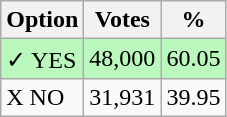<table class="wikitable">
<tr>
<th>Option</th>
<th>Votes</th>
<th>%</th>
</tr>
<tr>
<td style=background:#bbf8be>✓ YES</td>
<td style=background:#bbf8be>48,000</td>
<td style=background:#bbf8be>60.05</td>
</tr>
<tr>
<td>X NO</td>
<td>31,931</td>
<td>39.95</td>
</tr>
</table>
